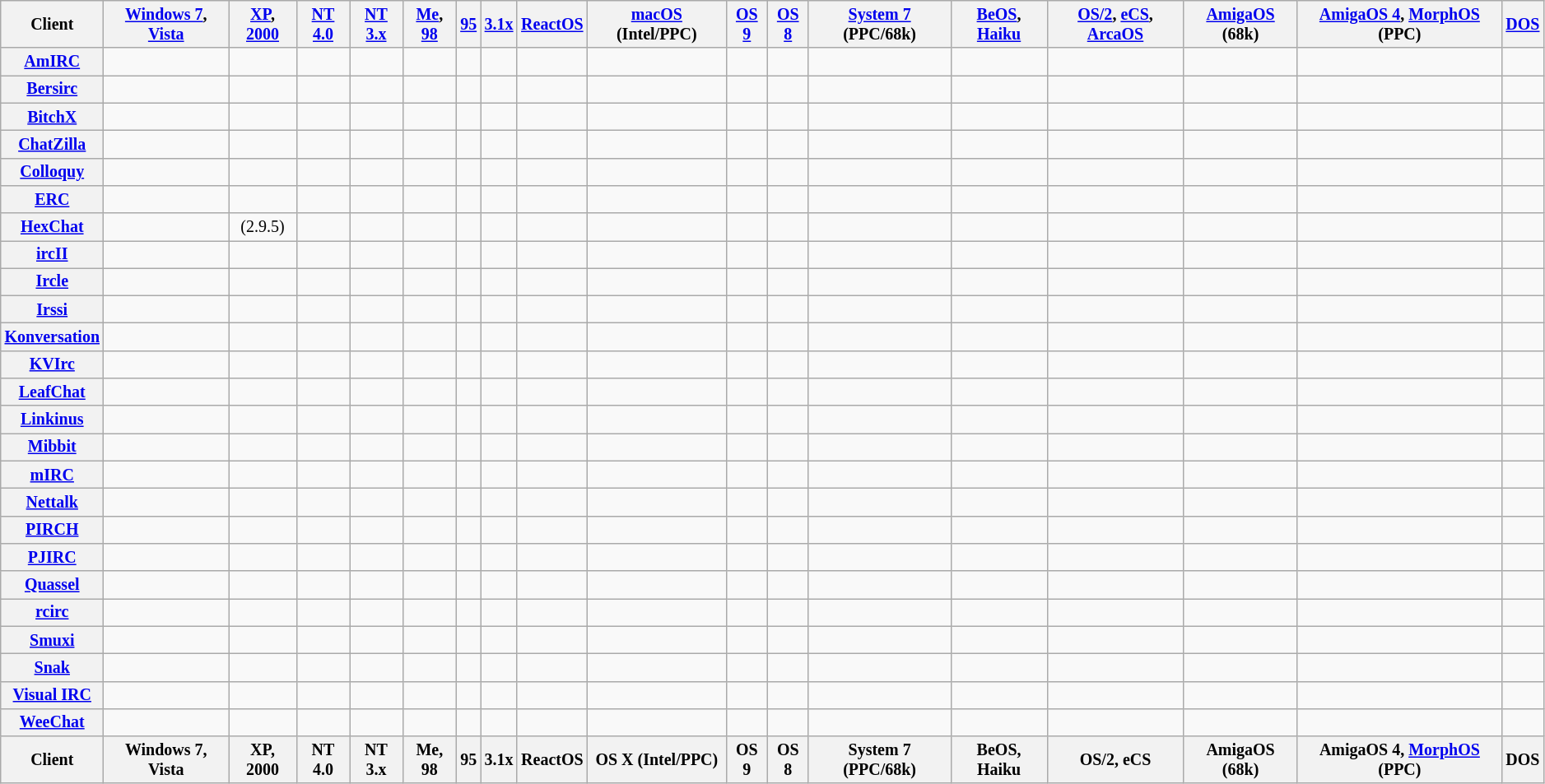<table class="wikitable sortable sort-under" style="width: auto; text-align: center; font-size: smaller; table-layout: fixed;">
<tr>
<th>Client</th>
<th><a href='#'>Windows 7</a>, <a href='#'>Vista</a></th>
<th><a href='#'>XP</a>, <a href='#'>2000</a></th>
<th><a href='#'>NT 4.0</a></th>
<th><a href='#'>NT 3.x</a></th>
<th><a href='#'>Me</a>, <a href='#'>98</a></th>
<th><a href='#'>95</a></th>
<th><a href='#'>3.1x</a></th>
<th><a href='#'>ReactOS</a></th>
<th><a href='#'>macOS</a> (Intel/PPC)</th>
<th><a href='#'>OS 9</a></th>
<th><a href='#'>OS 8</a></th>
<th><a href='#'>System 7</a> (PPC/68k)</th>
<th><a href='#'>BeOS</a>, <a href='#'>Haiku</a></th>
<th><a href='#'>OS/2</a>, <a href='#'>eCS</a>, <a href='#'>ArcaOS</a></th>
<th><a href='#'>AmigaOS</a> (68k)</th>
<th><a href='#'>AmigaOS 4</a>, <a href='#'>MorphOS</a> (PPC)</th>
<th><a href='#'>DOS</a></th>
</tr>
<tr>
<th><a href='#'>AmIRC</a></th>
<td></td>
<td></td>
<td></td>
<td></td>
<td></td>
<td></td>
<td></td>
<td></td>
<td></td>
<td></td>
<td></td>
<td></td>
<td></td>
<td></td>
<td></td>
<td></td>
<td></td>
</tr>
<tr>
<th><a href='#'>Bersirc</a></th>
<td></td>
<td></td>
<td></td>
<td></td>
<td></td>
<td></td>
<td></td>
<td></td>
<td></td>
<td></td>
<td></td>
<td></td>
<td></td>
<td></td>
<td></td>
<td></td>
<td></td>
</tr>
<tr>
<th><a href='#'>BitchX</a></th>
<td></td>
<td></td>
<td></td>
<td></td>
<td></td>
<td></td>
<td></td>
<td></td>
<td></td>
<td></td>
<td></td>
<td></td>
<td></td>
<td></td>
<td></td>
<td></td>
<td></td>
</tr>
<tr>
<th><a href='#'>ChatZilla</a></th>
<td></td>
<td></td>
<td></td>
<td></td>
<td></td>
<td></td>
<td></td>
<td></td>
<td></td>
<td></td>
<td></td>
<td></td>
<td></td>
<td></td>
<td></td>
<td></td>
<td></td>
</tr>
<tr>
<th><a href='#'>Colloquy</a></th>
<td></td>
<td></td>
<td></td>
<td></td>
<td></td>
<td></td>
<td></td>
<td></td>
<td></td>
<td></td>
<td></td>
<td></td>
<td></td>
<td></td>
<td></td>
<td></td>
<td></td>
</tr>
<tr>
<th><a href='#'>ERC</a></th>
<td></td>
<td></td>
<td></td>
<td></td>
<td></td>
<td></td>
<td></td>
<td></td>
<td></td>
<td></td>
<td></td>
<td></td>
<td></td>
<td></td>
<td></td>
<td></td>
<td></td>
</tr>
<tr>
<th><a href='#'>HexChat</a></th>
<td></td>
<td> (2.9.5)</td>
<td></td>
<td></td>
<td></td>
<td></td>
<td></td>
<td></td>
<td></td>
<td></td>
<td></td>
<td></td>
<td></td>
<td></td>
<td></td>
<td></td>
<td></td>
</tr>
<tr>
<th><a href='#'>ircII</a></th>
<td></td>
<td></td>
<td></td>
<td></td>
<td></td>
<td></td>
<td></td>
<td></td>
<td></td>
<td></td>
<td></td>
<td></td>
<td></td>
<td></td>
<td></td>
<td></td>
<td></td>
</tr>
<tr>
<th><a href='#'>Ircle</a></th>
<td></td>
<td></td>
<td></td>
<td></td>
<td></td>
<td></td>
<td></td>
<td></td>
<td></td>
<td></td>
<td></td>
<td></td>
<td></td>
<td></td>
<td></td>
<td></td>
<td></td>
</tr>
<tr>
<th><a href='#'>Irssi</a></th>
<td></td>
<td></td>
<td></td>
<td></td>
<td></td>
<td></td>
<td></td>
<td></td>
<td></td>
<td></td>
<td></td>
<td></td>
<td></td>
<td></td>
<td></td>
<td></td>
<td></td>
</tr>
<tr>
<th><a href='#'>Konversation</a></th>
<td></td>
<td></td>
<td></td>
<td></td>
<td></td>
<td></td>
<td></td>
<td></td>
<td></td>
<td></td>
<td></td>
<td></td>
<td></td>
<td></td>
<td></td>
<td></td>
<td></td>
</tr>
<tr>
<th><a href='#'>KVIrc</a></th>
<td></td>
<td></td>
<td></td>
<td></td>
<td></td>
<td></td>
<td></td>
<td></td>
<td></td>
<td></td>
<td></td>
<td></td>
<td></td>
<td></td>
<td></td>
<td></td>
<td></td>
</tr>
<tr>
<th><a href='#'>LeafChat</a></th>
<td></td>
<td></td>
<td></td>
<td></td>
<td></td>
<td></td>
<td></td>
<td></td>
<td></td>
<td></td>
<td></td>
<td></td>
<td></td>
<td></td>
<td></td>
<td></td>
<td></td>
</tr>
<tr>
<th><a href='#'>Linkinus</a></th>
<td></td>
<td></td>
<td></td>
<td></td>
<td></td>
<td></td>
<td></td>
<td></td>
<td></td>
<td></td>
<td></td>
<td></td>
<td></td>
<td></td>
<td></td>
<td></td>
<td></td>
</tr>
<tr>
<th><a href='#'>Mibbit</a></th>
<td></td>
<td></td>
<td></td>
<td></td>
<td></td>
<td></td>
<td></td>
<td></td>
<td></td>
<td></td>
<td></td>
<td></td>
<td></td>
<td></td>
<td></td>
<td></td>
<td></td>
</tr>
<tr>
<th><a href='#'>mIRC</a></th>
<td></td>
<td></td>
<td></td>
<td></td>
<td></td>
<td></td>
<td></td>
<td></td>
<td></td>
<td></td>
<td></td>
<td></td>
<td></td>
<td></td>
<td></td>
<td></td>
<td></td>
</tr>
<tr>
<th><a href='#'>Nettalk</a></th>
<td></td>
<td></td>
<td></td>
<td></td>
<td></td>
<td></td>
<td></td>
<td></td>
<td></td>
<td></td>
<td></td>
<td></td>
<td></td>
<td></td>
<td></td>
<td></td>
<td></td>
</tr>
<tr>
<th><a href='#'>PIRCH</a></th>
<td></td>
<td></td>
<td></td>
<td></td>
<td></td>
<td></td>
<td></td>
<td></td>
<td></td>
<td></td>
<td></td>
<td></td>
<td></td>
<td></td>
<td></td>
<td></td>
<td></td>
</tr>
<tr>
<th><a href='#'>PJIRC</a></th>
<td></td>
<td></td>
<td></td>
<td></td>
<td></td>
<td></td>
<td></td>
<td></td>
<td></td>
<td></td>
<td></td>
<td></td>
<td></td>
<td></td>
<td></td>
<td></td>
<td></td>
</tr>
<tr>
<th><a href='#'>Quassel</a></th>
<td></td>
<td></td>
<td></td>
<td></td>
<td></td>
<td></td>
<td></td>
<td></td>
<td></td>
<td></td>
<td></td>
<td></td>
<td></td>
<td></td>
<td></td>
<td></td>
<td></td>
</tr>
<tr>
<th><a href='#'>rcirc</a></th>
<td></td>
<td></td>
<td></td>
<td></td>
<td></td>
<td></td>
<td></td>
<td></td>
<td></td>
<td></td>
<td></td>
<td></td>
<td></td>
<td></td>
<td></td>
<td></td>
<td></td>
</tr>
<tr>
<th><a href='#'>Smuxi</a></th>
<td></td>
<td></td>
<td></td>
<td></td>
<td></td>
<td></td>
<td></td>
<td></td>
<td></td>
<td></td>
<td></td>
<td></td>
<td></td>
<td></td>
<td></td>
<td></td>
<td></td>
</tr>
<tr>
<th><a href='#'>Snak</a></th>
<td></td>
<td></td>
<td></td>
<td></td>
<td></td>
<td></td>
<td></td>
<td></td>
<td></td>
<td></td>
<td></td>
<td></td>
<td></td>
<td></td>
<td></td>
<td></td>
<td></td>
</tr>
<tr>
<th><a href='#'>Visual IRC</a></th>
<td></td>
<td></td>
<td></td>
<td></td>
<td></td>
<td></td>
<td></td>
<td></td>
<td></td>
<td></td>
<td></td>
<td></td>
<td></td>
<td></td>
<td></td>
<td></td>
<td></td>
</tr>
<tr>
<th><a href='#'>WeeChat</a></th>
<td></td>
<td></td>
<td></td>
<td></td>
<td></td>
<td></td>
<td></td>
<td></td>
<td></td>
<td></td>
<td></td>
<td></td>
<td></td>
<td></td>
<td></td>
<td></td>
<td></td>
</tr>
<tr class="sortbottom">
<th>Client</th>
<th>Windows 7, Vista</th>
<th>XP, 2000</th>
<th>NT 4.0</th>
<th>NT 3.x</th>
<th>Me, 98</th>
<th>95</th>
<th>3.1x</th>
<th>ReactOS</th>
<th>OS X (Intel/PPC)</th>
<th>OS 9</th>
<th>OS 8</th>
<th>System 7 (PPC/68k)</th>
<th>BeOS, Haiku</th>
<th>OS/2, eCS</th>
<th>AmigaOS (68k)</th>
<th>AmigaOS 4, <a href='#'>MorphOS</a> (PPC)</th>
<th>DOS</th>
</tr>
</table>
